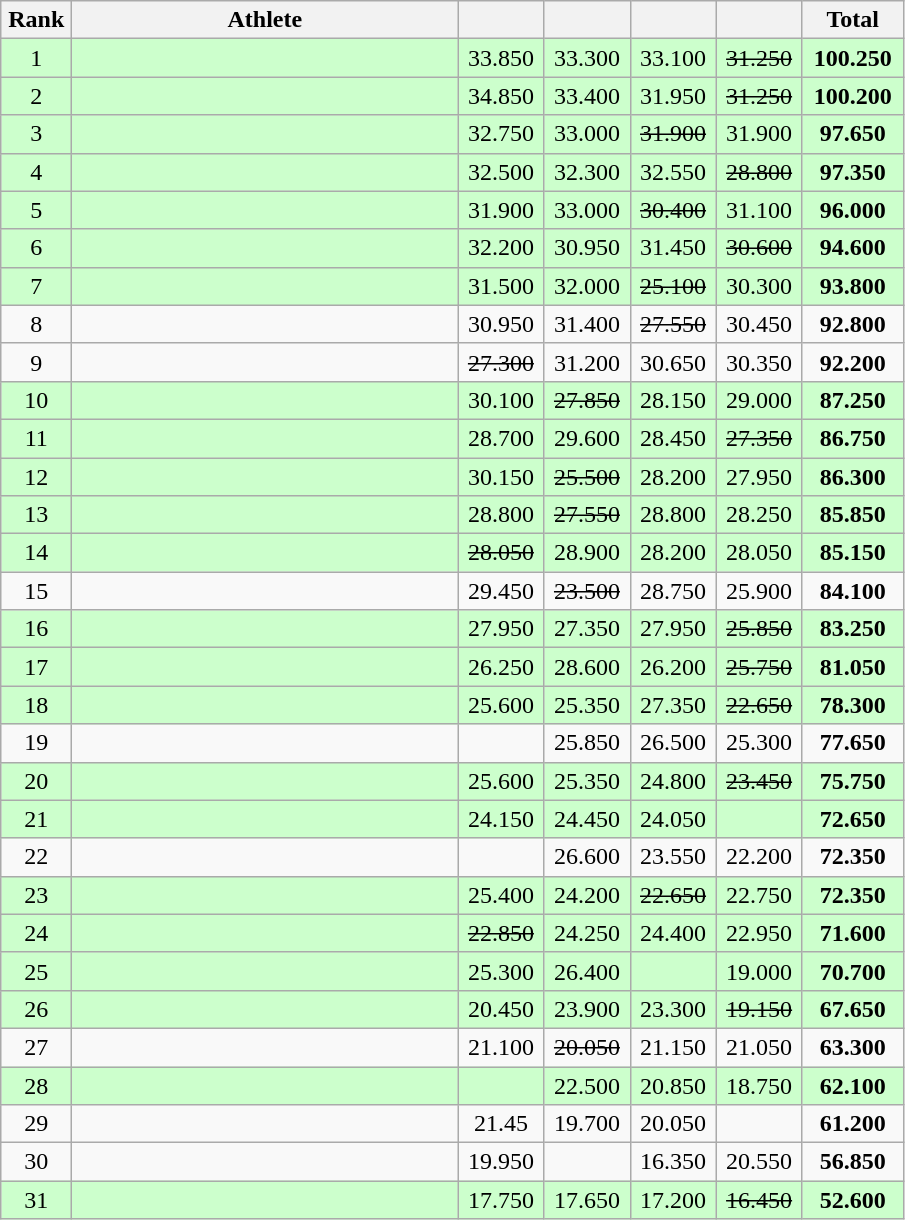<table class=wikitable style="text-align:center">
<tr>
<th width=40>Rank</th>
<th width=250>Athlete</th>
<th width=50></th>
<th width=50></th>
<th width=50></th>
<th width=50></th>
<th width=60>Total</th>
</tr>
<tr bgcolor=#ccffcc>
<td>1</td>
<td align=left></td>
<td>33.850</td>
<td>33.300</td>
<td>33.100</td>
<td><s>31.250</s></td>
<td><strong>100.250</strong></td>
</tr>
<tr bgcolor=#ccffcc>
<td>2</td>
<td align=left></td>
<td>34.850</td>
<td>33.400</td>
<td>31.950</td>
<td><s>31.250</s></td>
<td><strong>100.200</strong></td>
</tr>
<tr bgcolor=#ccffcc>
<td>3</td>
<td align=left></td>
<td>32.750</td>
<td>33.000</td>
<td><s>31.900</s></td>
<td>31.900</td>
<td><strong>97.650</strong></td>
</tr>
<tr bgcolor=#ccffcc>
<td>4</td>
<td align=left></td>
<td>32.500</td>
<td>32.300</td>
<td>32.550</td>
<td><s>28.800</s></td>
<td><strong>97.350</strong></td>
</tr>
<tr bgcolor=#ccffcc>
<td>5</td>
<td align=left></td>
<td>31.900</td>
<td>33.000</td>
<td><s>30.400</s></td>
<td>31.100</td>
<td><strong>96.000</strong></td>
</tr>
<tr bgcolor=#ccffcc>
<td>6</td>
<td align=left></td>
<td>32.200</td>
<td>30.950</td>
<td>31.450</td>
<td><s>30.600</s></td>
<td><strong>94.600</strong></td>
</tr>
<tr bgcolor=#ccffcc>
<td>7</td>
<td align=left></td>
<td>31.500</td>
<td>32.000</td>
<td><s>25.100</s></td>
<td>30.300</td>
<td><strong>93.800</strong></td>
</tr>
<tr>
<td>8</td>
<td align=left></td>
<td>30.950</td>
<td>31.400</td>
<td><s>27.550</s></td>
<td>30.450</td>
<td><strong>92.800</strong></td>
</tr>
<tr>
<td>9</td>
<td align=left></td>
<td><s>27.300</s></td>
<td>31.200</td>
<td>30.650</td>
<td>30.350</td>
<td><strong>92.200</strong></td>
</tr>
<tr bgcolor=#ccffcc>
<td>10</td>
<td align=left></td>
<td>30.100</td>
<td><s>27.850</s></td>
<td>28.150</td>
<td>29.000</td>
<td><strong>87.250</strong></td>
</tr>
<tr bgcolor=#ccffcc>
<td>11</td>
<td align=left></td>
<td>28.700</td>
<td>29.600</td>
<td>28.450</td>
<td><s>27.350</s></td>
<td><strong>86.750</strong></td>
</tr>
<tr bgcolor=#ccffcc>
<td>12</td>
<td align=left></td>
<td>30.150</td>
<td><s>25.500</s></td>
<td>28.200</td>
<td>27.950</td>
<td><strong>86.300</strong></td>
</tr>
<tr bgcolor=#ccffcc>
<td>13</td>
<td align=left></td>
<td>28.800</td>
<td><s>27.550</s></td>
<td>28.800</td>
<td>28.250</td>
<td><strong>85.850</strong></td>
</tr>
<tr bgcolor=#ccffcc>
<td>14</td>
<td align=left></td>
<td><s>28.050</s></td>
<td>28.900</td>
<td>28.200</td>
<td>28.050</td>
<td><strong>85.150</strong></td>
</tr>
<tr>
<td>15</td>
<td align=left></td>
<td>29.450</td>
<td><s>23.500</s></td>
<td>28.750</td>
<td>25.900</td>
<td><strong>84.100</strong></td>
</tr>
<tr bgcolor=#ccffcc>
<td>16</td>
<td align=left></td>
<td>27.950</td>
<td>27.350</td>
<td>27.950</td>
<td><s>25.850</s></td>
<td><strong>83.250</strong></td>
</tr>
<tr bgcolor=#ccffcc>
<td>17</td>
<td align=left></td>
<td>26.250</td>
<td>28.600</td>
<td>26.200</td>
<td><s>25.750</s></td>
<td><strong>81.050</strong></td>
</tr>
<tr bgcolor=#ccffcc>
<td>18</td>
<td align=left></td>
<td>25.600</td>
<td>25.350</td>
<td>27.350</td>
<td><s>22.650</s></td>
<td><strong>78.300</strong></td>
</tr>
<tr>
<td>19</td>
<td align=left></td>
<td></td>
<td>25.850</td>
<td>26.500</td>
<td>25.300</td>
<td><strong>77.650</strong></td>
</tr>
<tr bgcolor=#ccffcc>
<td>20</td>
<td align=left></td>
<td>25.600</td>
<td>25.350</td>
<td>24.800</td>
<td><s>23.450</s></td>
<td><strong>75.750</strong></td>
</tr>
<tr bgcolor=#ccffcc>
<td>21</td>
<td align=left></td>
<td>24.150</td>
<td>24.450</td>
<td>24.050</td>
<td></td>
<td><strong>72.650</strong></td>
</tr>
<tr>
<td>22</td>
<td align=left></td>
<td></td>
<td>26.600</td>
<td>23.550</td>
<td>22.200</td>
<td><strong>72.350</strong></td>
</tr>
<tr bgcolor=#ccffcc>
<td>23</td>
<td align=left></td>
<td>25.400</td>
<td>24.200</td>
<td><s>22.650</s></td>
<td>22.750</td>
<td><strong>72.350</strong></td>
</tr>
<tr bgcolor=#ccffcc>
<td>24</td>
<td align=left></td>
<td><s>22.850</s></td>
<td>24.250</td>
<td>24.400</td>
<td>22.950</td>
<td><strong>71.600</strong></td>
</tr>
<tr bgcolor=#ccffcc>
<td>25</td>
<td align=left></td>
<td>25.300</td>
<td>26.400</td>
<td></td>
<td>19.000</td>
<td><strong>70.700</strong></td>
</tr>
<tr bgcolor=#ccffcc>
<td>26</td>
<td align=left></td>
<td>20.450</td>
<td>23.900</td>
<td>23.300</td>
<td><s>19.150</s></td>
<td><strong>67.650</strong></td>
</tr>
<tr>
<td>27</td>
<td align=left></td>
<td>21.100</td>
<td><s>20.050</s></td>
<td>21.150</td>
<td>21.050</td>
<td><strong>63.300</strong></td>
</tr>
<tr bgcolor=#ccffcc>
<td>28</td>
<td align=left></td>
<td></td>
<td>22.500</td>
<td>20.850</td>
<td>18.750</td>
<td><strong>62.100</strong></td>
</tr>
<tr>
<td>29</td>
<td align=left></td>
<td>21.45</td>
<td>19.700</td>
<td>20.050</td>
<td></td>
<td><strong>61.200</strong></td>
</tr>
<tr>
<td>30</td>
<td align=left></td>
<td>19.950</td>
<td></td>
<td>16.350</td>
<td>20.550</td>
<td><strong>56.850</strong></td>
</tr>
<tr bgcolor=#ccffcc>
<td>31</td>
<td align=left></td>
<td>17.750</td>
<td>17.650</td>
<td>17.200</td>
<td><s>16.450</s></td>
<td><strong>52.600</strong></td>
</tr>
</table>
